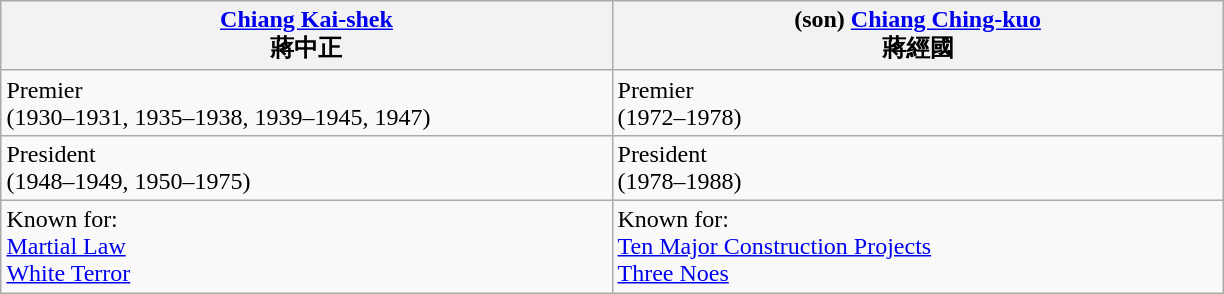<table class="wikitable" style="margin-left: auto; margin-right: auto; border: none;">
<tr>
<th scope="col" style="width: 300pt;"><a href='#'>Chiang Kai-shek</a><br>蔣中正<br></th>
<th scope="col" style="width: 300pt;">(son) <a href='#'>Chiang Ching-kuo</a><br>蔣經國<br></th>
</tr>
<tr>
<td>Premier<br>(1930–1931, 1935–1938, 1939–1945, 1947)</td>
<td>Premier<br>(1972–1978)</td>
</tr>
<tr>
<td>President<br>(1948–1949, 1950–1975)</td>
<td>President<br>(1978–1988)</td>
</tr>
<tr>
<td>Known for:<br><a href='#'>Martial Law</a><br><a href='#'>White Terror</a></td>
<td>Known for:<br><a href='#'>Ten Major Construction Projects</a><br><a href='#'>Three Noes</a></td>
</tr>
</table>
